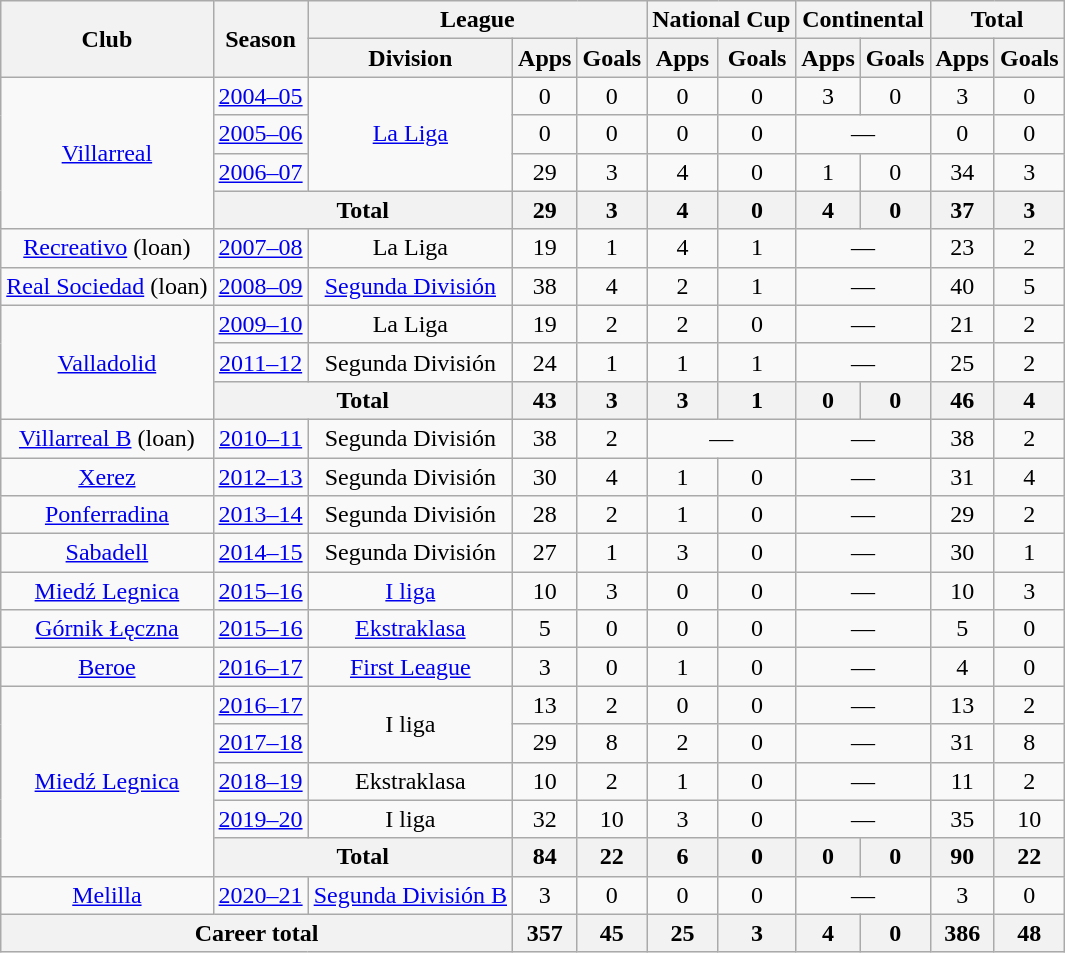<table class="wikitable" style="text-align:center">
<tr>
<th rowspan="2">Club</th>
<th rowspan="2">Season</th>
<th colspan="3">League</th>
<th colspan="2">National Cup</th>
<th colspan="2">Continental</th>
<th colspan="2">Total</th>
</tr>
<tr>
<th>Division</th>
<th>Apps</th>
<th>Goals</th>
<th>Apps</th>
<th>Goals</th>
<th>Apps</th>
<th>Goals</th>
<th>Apps</th>
<th>Goals</th>
</tr>
<tr>
<td rowspan="4"><a href='#'>Villarreal</a></td>
<td><a href='#'>2004–05</a></td>
<td rowspan="3"><a href='#'>La Liga</a></td>
<td>0</td>
<td>0</td>
<td>0</td>
<td>0</td>
<td>3</td>
<td>0</td>
<td>3</td>
<td>0</td>
</tr>
<tr>
<td><a href='#'>2005–06</a></td>
<td>0</td>
<td>0</td>
<td>0</td>
<td>0</td>
<td colspan="2">—</td>
<td>0</td>
<td>0</td>
</tr>
<tr>
<td><a href='#'>2006–07</a></td>
<td>29</td>
<td>3</td>
<td>4</td>
<td>0</td>
<td>1</td>
<td>0</td>
<td>34</td>
<td>3</td>
</tr>
<tr>
<th colspan="2">Total</th>
<th>29</th>
<th>3</th>
<th>4</th>
<th>0</th>
<th>4</th>
<th>0</th>
<th>37</th>
<th>3</th>
</tr>
<tr>
<td><a href='#'>Recreativo</a> (loan)</td>
<td><a href='#'>2007–08</a></td>
<td>La Liga</td>
<td>19</td>
<td>1</td>
<td>4</td>
<td>1</td>
<td colspan="2">—</td>
<td>23</td>
<td>2</td>
</tr>
<tr>
<td><a href='#'>Real Sociedad</a> (loan)</td>
<td><a href='#'>2008–09</a></td>
<td><a href='#'>Segunda División</a></td>
<td>38</td>
<td>4</td>
<td>2</td>
<td>1</td>
<td colspan="2">—</td>
<td>40</td>
<td>5</td>
</tr>
<tr>
<td rowspan="3"><a href='#'>Valladolid</a></td>
<td><a href='#'>2009–10</a></td>
<td>La Liga</td>
<td>19</td>
<td>2</td>
<td>2</td>
<td>0</td>
<td colspan="2">—</td>
<td>21</td>
<td>2</td>
</tr>
<tr>
<td><a href='#'>2011–12</a></td>
<td>Segunda División</td>
<td>24</td>
<td>1</td>
<td>1</td>
<td>1</td>
<td colspan="2">—</td>
<td>25</td>
<td>2</td>
</tr>
<tr>
<th colspan="2">Total</th>
<th>43</th>
<th>3</th>
<th>3</th>
<th>1</th>
<th>0</th>
<th>0</th>
<th>46</th>
<th>4</th>
</tr>
<tr>
<td><a href='#'>Villarreal B</a> (loan)</td>
<td><a href='#'>2010–11</a></td>
<td>Segunda División</td>
<td>38</td>
<td>2</td>
<td colspan="2">—</td>
<td colspan="2">—</td>
<td>38</td>
<td>2</td>
</tr>
<tr>
<td><a href='#'>Xerez</a></td>
<td><a href='#'>2012–13</a></td>
<td>Segunda División</td>
<td>30</td>
<td>4</td>
<td>1</td>
<td>0</td>
<td colspan="2">—</td>
<td>31</td>
<td>4</td>
</tr>
<tr>
<td><a href='#'>Ponferradina</a></td>
<td><a href='#'>2013–14</a></td>
<td>Segunda División</td>
<td>28</td>
<td>2</td>
<td>1</td>
<td>0</td>
<td colspan="2">—</td>
<td>29</td>
<td>2</td>
</tr>
<tr>
<td><a href='#'>Sabadell</a></td>
<td><a href='#'>2014–15</a></td>
<td>Segunda División</td>
<td>27</td>
<td>1</td>
<td>3</td>
<td>0</td>
<td colspan="2">—</td>
<td>30</td>
<td>1</td>
</tr>
<tr>
<td><a href='#'>Miedź Legnica</a></td>
<td><a href='#'>2015–16</a></td>
<td><a href='#'>I liga</a></td>
<td>10</td>
<td>3</td>
<td>0</td>
<td>0</td>
<td colspan="2">—</td>
<td>10</td>
<td>3</td>
</tr>
<tr>
<td><a href='#'>Górnik Łęczna</a></td>
<td><a href='#'>2015–16</a></td>
<td><a href='#'>Ekstraklasa</a></td>
<td>5</td>
<td>0</td>
<td>0</td>
<td>0</td>
<td colspan="2">—</td>
<td>5</td>
<td>0</td>
</tr>
<tr>
<td><a href='#'>Beroe</a></td>
<td><a href='#'>2016–17</a></td>
<td><a href='#'>First League</a></td>
<td>3</td>
<td>0</td>
<td>1</td>
<td>0</td>
<td colspan="2">—</td>
<td>4</td>
<td>0</td>
</tr>
<tr>
<td rowspan="5"><a href='#'>Miedź Legnica</a></td>
<td><a href='#'>2016–17</a></td>
<td rowspan="2">I liga</td>
<td>13</td>
<td>2</td>
<td>0</td>
<td>0</td>
<td colspan="2">—</td>
<td>13</td>
<td>2</td>
</tr>
<tr>
<td><a href='#'>2017–18</a></td>
<td>29</td>
<td>8</td>
<td>2</td>
<td>0</td>
<td colspan="2">—</td>
<td>31</td>
<td>8</td>
</tr>
<tr>
<td><a href='#'>2018–19</a></td>
<td>Ekstraklasa</td>
<td>10</td>
<td>2</td>
<td>1</td>
<td>0</td>
<td colspan="2">—</td>
<td>11</td>
<td>2</td>
</tr>
<tr>
<td><a href='#'>2019–20</a></td>
<td>I liga</td>
<td>32</td>
<td>10</td>
<td>3</td>
<td>0</td>
<td colspan="2">—</td>
<td>35</td>
<td>10</td>
</tr>
<tr>
<th colspan="2">Total</th>
<th>84</th>
<th>22</th>
<th>6</th>
<th>0</th>
<th>0</th>
<th>0</th>
<th>90</th>
<th>22</th>
</tr>
<tr>
<td><a href='#'>Melilla</a></td>
<td><a href='#'>2020–21</a></td>
<td><a href='#'>Segunda División B</a></td>
<td>3</td>
<td>0</td>
<td>0</td>
<td>0</td>
<td colspan="2">—</td>
<td>3</td>
<td>0</td>
</tr>
<tr>
<th colspan="3">Career total</th>
<th>357</th>
<th>45</th>
<th>25</th>
<th>3</th>
<th>4</th>
<th>0</th>
<th>386</th>
<th>48</th>
</tr>
</table>
